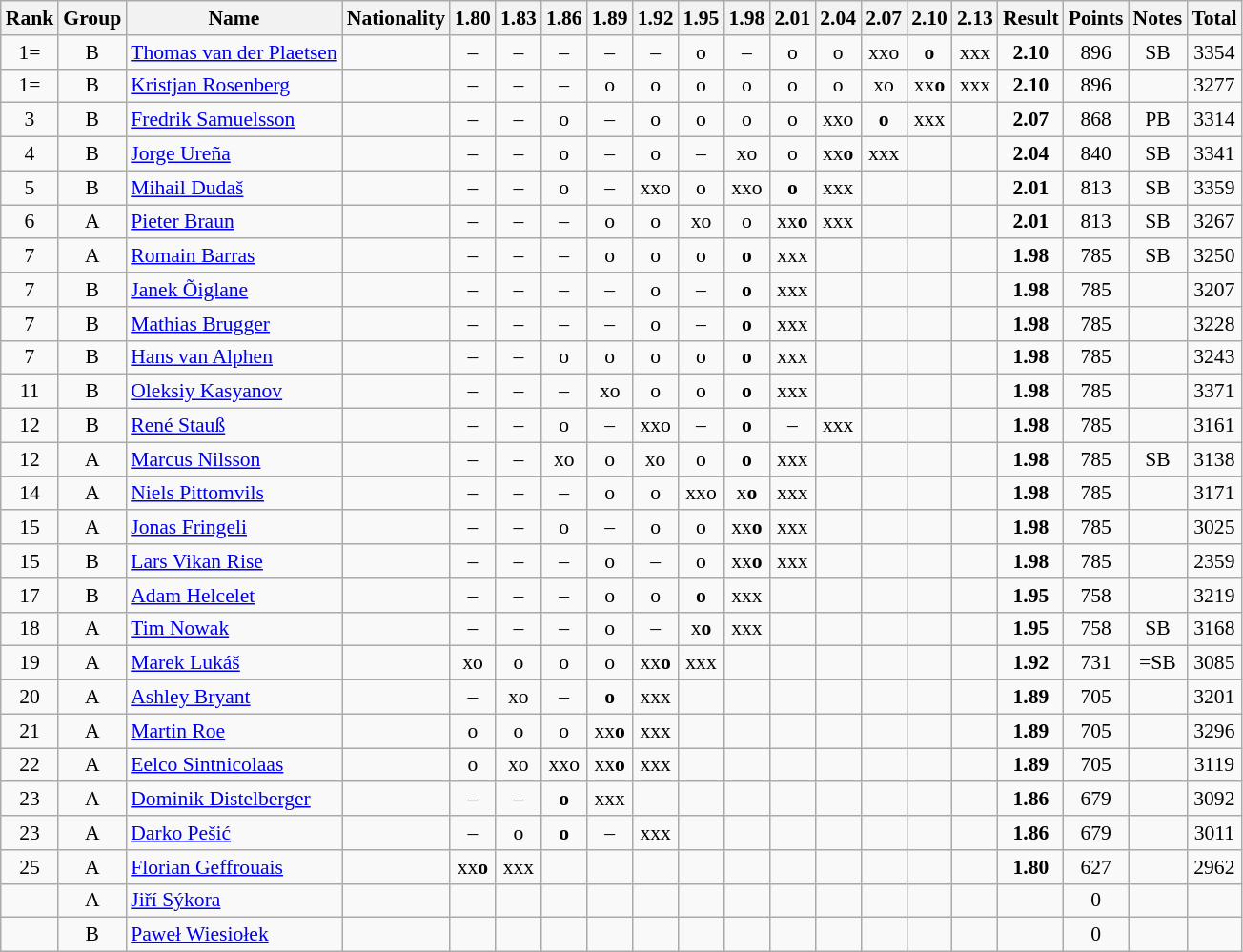<table class="wikitable sortable" style="text-align:center;font-size:90%">
<tr>
<th>Rank</th>
<th>Group</th>
<th>Name</th>
<th>Nationality</th>
<th>1.80</th>
<th>1.83</th>
<th>1.86</th>
<th>1.89</th>
<th>1.92</th>
<th>1.95</th>
<th>1.98</th>
<th>2.01</th>
<th>2.04</th>
<th>2.07</th>
<th>2.10</th>
<th>2.13</th>
<th>Result</th>
<th>Points</th>
<th>Notes</th>
<th>Total</th>
</tr>
<tr>
<td>1=</td>
<td>B</td>
<td align=left><a href='#'>Thomas van der Plaetsen</a></td>
<td align=left></td>
<td>–</td>
<td>–</td>
<td>–</td>
<td>–</td>
<td>–</td>
<td>o</td>
<td>–</td>
<td>o</td>
<td>o</td>
<td>xxo</td>
<td><strong>o</strong></td>
<td>xxx</td>
<td><strong>2.10</strong></td>
<td>896</td>
<td>SB</td>
<td>3354</td>
</tr>
<tr>
<td>1=</td>
<td>B</td>
<td align=left><a href='#'>Kristjan Rosenberg</a></td>
<td align=left></td>
<td>–</td>
<td>–</td>
<td>–</td>
<td>o</td>
<td>o</td>
<td>o</td>
<td>o</td>
<td>o</td>
<td>o</td>
<td>xo</td>
<td>xx<strong>o</strong></td>
<td>xxx</td>
<td><strong>2.10</strong></td>
<td>896</td>
<td></td>
<td>3277</td>
</tr>
<tr>
<td>3</td>
<td>B</td>
<td align=left><a href='#'>Fredrik Samuelsson</a></td>
<td align=left></td>
<td>–</td>
<td>–</td>
<td>o</td>
<td>–</td>
<td>o</td>
<td>o</td>
<td>o</td>
<td>o</td>
<td>xxo</td>
<td><strong>o</strong></td>
<td>xxx</td>
<td></td>
<td><strong>2.07</strong></td>
<td>868</td>
<td>PB</td>
<td>3314</td>
</tr>
<tr>
<td>4</td>
<td>B</td>
<td align=left><a href='#'>Jorge Ureña</a></td>
<td align=left></td>
<td>–</td>
<td>–</td>
<td>o</td>
<td>–</td>
<td>o</td>
<td>–</td>
<td>xo</td>
<td>o</td>
<td>xx<strong>o</strong></td>
<td>xxx</td>
<td></td>
<td></td>
<td><strong>2.04</strong></td>
<td>840</td>
<td>SB</td>
<td>3341</td>
</tr>
<tr>
<td>5</td>
<td>B</td>
<td align=left><a href='#'>Mihail Dudaš</a></td>
<td align=left></td>
<td>–</td>
<td>–</td>
<td>o</td>
<td>–</td>
<td>xxo</td>
<td>o</td>
<td>xxo</td>
<td><strong>o</strong></td>
<td>xxx</td>
<td></td>
<td></td>
<td></td>
<td><strong>2.01</strong></td>
<td>813</td>
<td>SB</td>
<td>3359</td>
</tr>
<tr>
<td>6</td>
<td>A</td>
<td align=left><a href='#'>Pieter Braun</a></td>
<td align=left></td>
<td>–</td>
<td>–</td>
<td>–</td>
<td>o</td>
<td>o</td>
<td>xo</td>
<td>o</td>
<td>xx<strong>o</strong></td>
<td>xxx</td>
<td></td>
<td></td>
<td></td>
<td><strong>2.01</strong></td>
<td>813</td>
<td>SB</td>
<td>3267</td>
</tr>
<tr>
<td>7</td>
<td>A</td>
<td align=left><a href='#'>Romain Barras</a></td>
<td align=left></td>
<td>–</td>
<td>–</td>
<td>–</td>
<td>o</td>
<td>o</td>
<td>o</td>
<td><strong>o</strong></td>
<td>xxx</td>
<td></td>
<td></td>
<td></td>
<td></td>
<td><strong>1.98</strong></td>
<td>785</td>
<td>SB</td>
<td>3250</td>
</tr>
<tr>
<td>7</td>
<td>B</td>
<td align=left><a href='#'>Janek Õiglane</a></td>
<td align=left></td>
<td>–</td>
<td>–</td>
<td>–</td>
<td>–</td>
<td>o</td>
<td>–</td>
<td><strong>o</strong></td>
<td>xxx</td>
<td></td>
<td></td>
<td></td>
<td></td>
<td><strong>1.98</strong></td>
<td>785</td>
<td></td>
<td>3207</td>
</tr>
<tr>
<td>7</td>
<td>B</td>
<td align=left><a href='#'>Mathias Brugger</a></td>
<td align=left></td>
<td>–</td>
<td>–</td>
<td>–</td>
<td>–</td>
<td>o</td>
<td>–</td>
<td><strong>o</strong></td>
<td>xxx</td>
<td></td>
<td></td>
<td></td>
<td></td>
<td><strong>1.98</strong></td>
<td>785</td>
<td></td>
<td>3228</td>
</tr>
<tr>
<td>7</td>
<td>B</td>
<td align=left><a href='#'>Hans van Alphen</a></td>
<td align=left></td>
<td>–</td>
<td>–</td>
<td>o</td>
<td>o</td>
<td>o</td>
<td>o</td>
<td><strong>o</strong></td>
<td>xxx</td>
<td></td>
<td></td>
<td></td>
<td></td>
<td><strong>1.98</strong></td>
<td>785</td>
<td></td>
<td>3243</td>
</tr>
<tr>
<td>11</td>
<td>B</td>
<td align=left><a href='#'>Oleksiy Kasyanov</a></td>
<td align=left></td>
<td>–</td>
<td>–</td>
<td>–</td>
<td>xo</td>
<td>o</td>
<td>o</td>
<td><strong>o</strong></td>
<td>xxx</td>
<td></td>
<td></td>
<td></td>
<td></td>
<td><strong>1.98</strong></td>
<td>785</td>
<td></td>
<td>3371</td>
</tr>
<tr>
<td>12</td>
<td>B</td>
<td align=left><a href='#'>René Stauß</a></td>
<td align=left></td>
<td>–</td>
<td>–</td>
<td>o</td>
<td>–</td>
<td>xxo</td>
<td>–</td>
<td><strong>o</strong></td>
<td>–</td>
<td>xxx</td>
<td></td>
<td></td>
<td></td>
<td><strong>1.98</strong></td>
<td>785</td>
<td></td>
<td>3161</td>
</tr>
<tr>
<td>12</td>
<td>A</td>
<td align=left><a href='#'>Marcus Nilsson</a></td>
<td align=left></td>
<td>–</td>
<td>–</td>
<td>xo</td>
<td>o</td>
<td>xo</td>
<td>o</td>
<td><strong>o</strong></td>
<td>xxx</td>
<td></td>
<td></td>
<td></td>
<td></td>
<td><strong>1.98</strong></td>
<td>785</td>
<td>SB</td>
<td>3138</td>
</tr>
<tr>
<td>14</td>
<td>A</td>
<td align=left><a href='#'>Niels Pittomvils</a></td>
<td align=left></td>
<td>–</td>
<td>–</td>
<td>–</td>
<td>o</td>
<td>o</td>
<td>xxo</td>
<td>x<strong>o</strong></td>
<td>xxx</td>
<td></td>
<td></td>
<td></td>
<td></td>
<td><strong>1.98</strong></td>
<td>785</td>
<td></td>
<td>3171</td>
</tr>
<tr>
<td>15</td>
<td>A</td>
<td align=left><a href='#'>Jonas Fringeli</a></td>
<td align=left></td>
<td>–</td>
<td>–</td>
<td>o</td>
<td>–</td>
<td>o</td>
<td>o</td>
<td>xx<strong>o</strong></td>
<td>xxx</td>
<td></td>
<td></td>
<td></td>
<td></td>
<td><strong>1.98</strong></td>
<td>785</td>
<td></td>
<td>3025</td>
</tr>
<tr>
<td>15</td>
<td>B</td>
<td align=left><a href='#'>Lars Vikan Rise</a></td>
<td align=left></td>
<td>–</td>
<td>–</td>
<td>–</td>
<td>o</td>
<td>–</td>
<td>o</td>
<td>xx<strong>o</strong></td>
<td>xxx</td>
<td></td>
<td></td>
<td></td>
<td></td>
<td><strong>1.98</strong></td>
<td>785</td>
<td></td>
<td>2359</td>
</tr>
<tr>
<td>17</td>
<td>B</td>
<td align=left><a href='#'>Adam Helcelet</a></td>
<td align=left></td>
<td>–</td>
<td>–</td>
<td>–</td>
<td>o</td>
<td>o</td>
<td><strong>o</strong></td>
<td>xxx</td>
<td></td>
<td></td>
<td></td>
<td></td>
<td></td>
<td><strong>1.95</strong></td>
<td>758</td>
<td></td>
<td>3219</td>
</tr>
<tr>
<td>18</td>
<td>A</td>
<td align=left><a href='#'>Tim Nowak</a></td>
<td align=left></td>
<td>–</td>
<td>–</td>
<td>–</td>
<td>o</td>
<td>–</td>
<td>x<strong>o</strong></td>
<td>xxx</td>
<td></td>
<td></td>
<td></td>
<td></td>
<td></td>
<td><strong>1.95</strong></td>
<td>758</td>
<td>SB</td>
<td>3168</td>
</tr>
<tr>
<td>19</td>
<td>A</td>
<td align=left><a href='#'>Marek Lukáš</a></td>
<td align=left></td>
<td>xo</td>
<td>o</td>
<td>o</td>
<td>o</td>
<td>xx<strong>o</strong></td>
<td>xxx</td>
<td></td>
<td></td>
<td></td>
<td></td>
<td></td>
<td></td>
<td><strong>1.92</strong></td>
<td>731</td>
<td>=SB</td>
<td>3085</td>
</tr>
<tr>
<td>20</td>
<td>A</td>
<td align=left><a href='#'>Ashley Bryant</a></td>
<td align=left></td>
<td>–</td>
<td>xo</td>
<td>–</td>
<td><strong>o</strong></td>
<td>xxx</td>
<td></td>
<td></td>
<td></td>
<td></td>
<td></td>
<td></td>
<td></td>
<td><strong>1.89</strong></td>
<td>705</td>
<td></td>
<td>3201</td>
</tr>
<tr>
<td>21</td>
<td>A</td>
<td align=left><a href='#'>Martin Roe</a></td>
<td align=left></td>
<td>o</td>
<td>o</td>
<td>o</td>
<td>xx<strong>o</strong></td>
<td>xxx</td>
<td></td>
<td></td>
<td></td>
<td></td>
<td></td>
<td></td>
<td></td>
<td><strong>1.89</strong></td>
<td>705</td>
<td></td>
<td>3296</td>
</tr>
<tr>
<td>22</td>
<td>A</td>
<td align=left><a href='#'>Eelco Sintnicolaas</a></td>
<td align=left></td>
<td>o</td>
<td>xo</td>
<td>xxo</td>
<td>xx<strong>o</strong></td>
<td>xxx</td>
<td></td>
<td></td>
<td></td>
<td></td>
<td></td>
<td></td>
<td></td>
<td><strong>1.89</strong></td>
<td>705</td>
<td></td>
<td>3119</td>
</tr>
<tr>
<td>23</td>
<td>A</td>
<td align=left><a href='#'>Dominik Distelberger</a></td>
<td align=left></td>
<td>–</td>
<td>–</td>
<td><strong>o</strong></td>
<td>xxx</td>
<td></td>
<td></td>
<td></td>
<td></td>
<td></td>
<td></td>
<td></td>
<td></td>
<td><strong>1.86</strong></td>
<td>679</td>
<td></td>
<td>3092</td>
</tr>
<tr>
<td>23</td>
<td>A</td>
<td align=left><a href='#'>Darko Pešić</a></td>
<td align=left></td>
<td>–</td>
<td>o</td>
<td><strong>o</strong></td>
<td>–</td>
<td>xxx</td>
<td></td>
<td></td>
<td></td>
<td></td>
<td></td>
<td></td>
<td></td>
<td><strong>1.86</strong></td>
<td>679</td>
<td></td>
<td>3011</td>
</tr>
<tr>
<td>25</td>
<td>A</td>
<td align=left><a href='#'>Florian Geffrouais</a></td>
<td align=left></td>
<td>xx<strong>o</strong></td>
<td>xxx</td>
<td></td>
<td></td>
<td></td>
<td></td>
<td></td>
<td></td>
<td></td>
<td></td>
<td></td>
<td></td>
<td><strong>1.80</strong></td>
<td>627</td>
<td></td>
<td>2962</td>
</tr>
<tr>
<td></td>
<td>A</td>
<td align=left><a href='#'>Jiří Sýkora</a></td>
<td align=left></td>
<td></td>
<td></td>
<td></td>
<td></td>
<td></td>
<td></td>
<td></td>
<td></td>
<td></td>
<td></td>
<td></td>
<td></td>
<td><strong></strong></td>
<td>0</td>
<td></td>
<td></td>
</tr>
<tr>
<td></td>
<td>B</td>
<td align=left><a href='#'>Paweł Wiesiołek</a></td>
<td align=left></td>
<td></td>
<td></td>
<td></td>
<td></td>
<td></td>
<td></td>
<td></td>
<td></td>
<td></td>
<td></td>
<td></td>
<td></td>
<td><strong></strong></td>
<td>0</td>
<td></td>
<td></td>
</tr>
</table>
